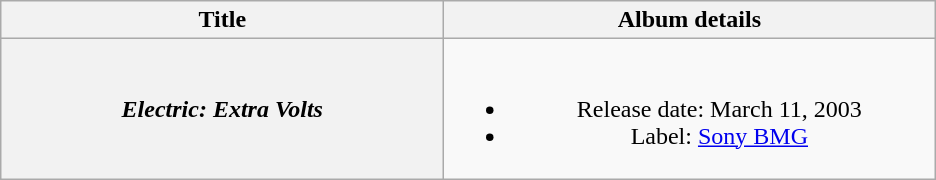<table class="wikitable plainrowheaders" style="text-align:center;">
<tr>
<th style="width:18em;">Title</th>
<th style="width:20em;">Album details</th>
</tr>
<tr>
<th scope="row"><em>Electric: Extra Volts</em></th>
<td><br><ul><li>Release date: March 11, 2003</li><li>Label: <a href='#'>Sony BMG</a></li></ul></td>
</tr>
</table>
